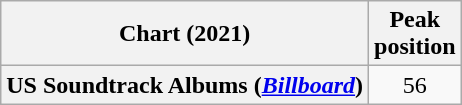<table class="wikitable plainrowheaders" style="text-align:center">
<tr>
<th scope="col">Chart (2021)</th>
<th scope="col">Peak<br>position</th>
</tr>
<tr>
<th scope="row">US Soundtrack Albums (<a href='#'><em>Billboard</em></a>)</th>
<td>56</td>
</tr>
</table>
